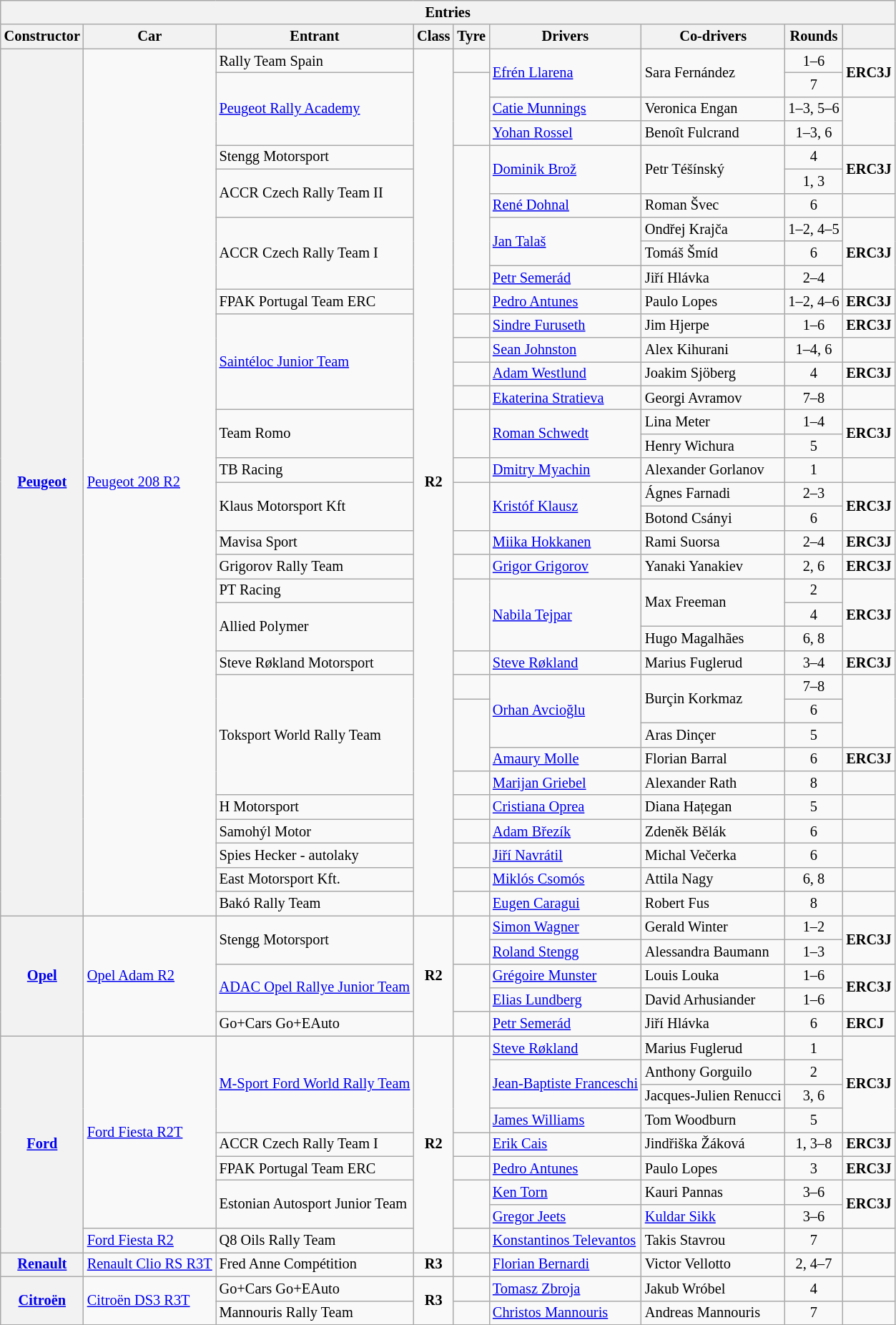<table class="wikitable" style="font-size: 85%">
<tr>
<th colspan="9">Entries</th>
</tr>
<tr>
<th>Constructor</th>
<th>Car</th>
<th>Entrant</th>
<th>Class</th>
<th>Tyre</th>
<th>Drivers</th>
<th>Co-drivers</th>
<th>Rounds</th>
<th></th>
</tr>
<tr>
<th rowspan="36"><a href='#'>Peugeot</a></th>
<td rowspan="36"><a href='#'>Peugeot 208 R2</a></td>
<td> Rally Team Spain</td>
<td rowspan="36" align="center"><strong><span>R2</span></strong></td>
<td align="center"></td>
<td rowspan="2"> <a href='#'>Efrén Llarena</a></td>
<td rowspan="2"> Sara Fernández</td>
<td align="center">1–6</td>
<td rowspan="2"><strong><span>ERC3J</span></strong></td>
</tr>
<tr>
<td rowspan="3"> <a href='#'>Peugeot Rally Academy</a></td>
<td rowspan="3" align="center"></td>
<td align="center">7</td>
</tr>
<tr>
<td> <a href='#'>Catie Munnings</a></td>
<td> Veronica Engan</td>
<td align="center">1–3, 5–6</td>
<td rowspan="2"></td>
</tr>
<tr>
<td> <a href='#'>Yohan Rossel</a></td>
<td> Benoît Fulcrand</td>
<td align="center">1–3, 6</td>
</tr>
<tr>
<td> Stengg Motorsport</td>
<td rowspan="6" align="center"></td>
<td rowspan="2"> <a href='#'>Dominik Brož</a></td>
<td rowspan="2"> Petr Téšínský</td>
<td align="center">4</td>
<td rowspan="2"><strong><span>ERC3J</span></strong></td>
</tr>
<tr>
<td rowspan="2"> ACCR Czech Rally Team II</td>
<td align="center">1, 3</td>
</tr>
<tr>
<td> <a href='#'>René Dohnal</a></td>
<td> Roman Švec</td>
<td align="center">6</td>
<td></td>
</tr>
<tr>
<td rowspan="3"> ACCR Czech Rally Team I</td>
<td rowspan="2"> <a href='#'>Jan Talaš</a></td>
<td> Ondřej Krajča</td>
<td align="center">1–2, 4–5</td>
<td rowspan="3"><strong><span>ERC3J</span></strong></td>
</tr>
<tr>
<td> Tomáš Šmíd</td>
<td align="center">6</td>
</tr>
<tr>
<td> <a href='#'>Petr Semerád</a></td>
<td> Jiří Hlávka</td>
<td align="center">2–4</td>
</tr>
<tr>
<td> FPAK Portugal Team ERC</td>
<td align="center"></td>
<td> <a href='#'>Pedro Antunes</a></td>
<td> Paulo Lopes</td>
<td align="center">1–2, 4–6</td>
<td><strong><span>ERC3J</span></strong></td>
</tr>
<tr>
<td rowspan="4"> <a href='#'>Saintéloc Junior Team</a></td>
<td align="center"></td>
<td> <a href='#'>Sindre Furuseth</a></td>
<td> Jim Hjerpe</td>
<td align="center">1–6</td>
<td><strong><span>ERC3J</span></strong></td>
</tr>
<tr>
<td align="center"></td>
<td> <a href='#'>Sean Johnston</a></td>
<td> Alex Kihurani</td>
<td align="center">1–4, 6</td>
<td></td>
</tr>
<tr>
<td align="center"></td>
<td> <a href='#'>Adam Westlund</a></td>
<td> Joakim Sjöberg</td>
<td align="center">4</td>
<td><strong><span>ERC3J</span></strong></td>
</tr>
<tr>
<td align="center"></td>
<td> <a href='#'>Ekaterina Stratieva</a></td>
<td> Georgi Avramov</td>
<td align="center">7–8</td>
<td></td>
</tr>
<tr>
<td rowspan="2"> Team Romo</td>
<td rowspan="2" align="center"></td>
<td rowspan="2"> <a href='#'>Roman Schwedt</a></td>
<td> Lina Meter</td>
<td align="center">1–4</td>
<td rowspan="2"><strong><span>ERC3J</span></strong></td>
</tr>
<tr>
<td> Henry Wichura</td>
<td align="center">5</td>
</tr>
<tr>
<td> TB Racing</td>
<td align="center"></td>
<td> <a href='#'>Dmitry Myachin</a></td>
<td> Alexander Gorlanov</td>
<td align="center">1</td>
<td></td>
</tr>
<tr>
<td rowspan="2"> Klaus Motorsport Kft</td>
<td rowspan="2" align="center"></td>
<td rowspan="2"> <a href='#'>Kristóf Klausz</a></td>
<td> Ágnes Farnadi</td>
<td align="center">2–3</td>
<td rowspan="2"><strong><span>ERC3J</span></strong></td>
</tr>
<tr>
<td> Botond Csányi</td>
<td align="center">6</td>
</tr>
<tr>
<td> Mavisa Sport</td>
<td align="center"></td>
<td> <a href='#'>Miika Hokkanen</a></td>
<td> Rami Suorsa</td>
<td align="center">2–4</td>
<td><strong><span>ERC3J</span></strong></td>
</tr>
<tr>
<td> Grigorov Rally Team</td>
<td align="center"></td>
<td> <a href='#'>Grigor Grigorov</a></td>
<td> Yanaki Yanakiev</td>
<td align="center">2, 6</td>
<td><strong><span>ERC3J</span></strong></td>
</tr>
<tr>
<td> PT Racing</td>
<td rowspan="3" align="center"></td>
<td rowspan="3"> <a href='#'>Nabila Tejpar</a></td>
<td rowspan="2"> Max Freeman</td>
<td align="center">2</td>
<td rowspan="3"><strong><span>ERC3J</span></strong></td>
</tr>
<tr>
<td rowspan="2"> Allied Polymer</td>
<td align="center">4</td>
</tr>
<tr>
<td> Hugo Magalhães</td>
<td align="center">6, 8</td>
</tr>
<tr>
<td> Steve Røkland Motorsport</td>
<td align="center"></td>
<td> <a href='#'>Steve Røkland</a></td>
<td> Marius Fuglerud</td>
<td align="center">3–4</td>
<td><strong><span>ERC3J</span></strong></td>
</tr>
<tr>
<td rowspan="5"> Toksport World Rally Team</td>
<td align="center"></td>
<td rowspan="3"> <a href='#'>Orhan Avcioğlu</a></td>
<td rowspan="2"> Burçin Korkmaz</td>
<td align="center">7–8</td>
<td rowspan="3"></td>
</tr>
<tr>
<td rowspan="3" align="center"></td>
<td align="center">6</td>
</tr>
<tr>
<td> Aras Dinçer</td>
<td align="center">5</td>
</tr>
<tr>
<td> <a href='#'>Amaury Molle</a></td>
<td> Florian Barral</td>
<td align="center">6</td>
<td><strong><span>ERC3J</span></strong></td>
</tr>
<tr>
<td align="center"></td>
<td> <a href='#'>Marijan Griebel</a></td>
<td> Alexander Rath</td>
<td align="center">8</td>
<td></td>
</tr>
<tr>
<td> H Motorsport</td>
<td align="center"></td>
<td> <a href='#'>Cristiana Oprea</a></td>
<td> Diana Hațegan</td>
<td align="center">5</td>
<td></td>
</tr>
<tr>
<td> Samohýl Motor</td>
<td align="center"></td>
<td> <a href='#'>Adam Březík</a></td>
<td> Zdeněk Bělák</td>
<td align="center">6</td>
<td></td>
</tr>
<tr>
<td> Spies Hecker - autolaky</td>
<td align="center"></td>
<td> <a href='#'>Jiří Navrátil</a></td>
<td> Michal Večerka</td>
<td align="center">6</td>
<td></td>
</tr>
<tr>
<td> East Motorsport Kft.</td>
<td align="center"></td>
<td> <a href='#'>Miklós Csomós</a></td>
<td> Attila Nagy</td>
<td align="center">6, 8</td>
<td></td>
</tr>
<tr>
<td> Bakó Rally Team</td>
<td align="center"></td>
<td> <a href='#'>Eugen Caragui</a></td>
<td> Robert Fus</td>
<td align="center">8</td>
<td></td>
</tr>
<tr>
<th rowspan="5"><a href='#'>Opel</a></th>
<td rowspan="5"><a href='#'>Opel Adam R2</a></td>
<td rowspan="2"> Stengg Motorsport</td>
<td rowspan="5" align="center"><strong><span>R2</span></strong></td>
<td rowspan="2" align="center"></td>
<td> <a href='#'>Simon Wagner</a></td>
<td> Gerald Winter</td>
<td align="center">1–2</td>
<td rowspan="2"><strong><span>ERC3J</span></strong></td>
</tr>
<tr>
<td> <a href='#'>Roland Stengg</a></td>
<td> Alessandra Baumann</td>
<td align="center">1–3</td>
</tr>
<tr>
<td rowspan="2"> <a href='#'>ADAC Opel Rallye Junior Team</a></td>
<td rowspan="2" align="center"></td>
<td> <a href='#'>Grégoire Munster</a></td>
<td> Louis Louka</td>
<td align="center">1–6</td>
<td rowspan="2"><strong><span>ERC3J</span></strong></td>
</tr>
<tr>
<td> <a href='#'>Elias Lundberg</a></td>
<td> David Arhusiander</td>
<td align="center">1–6</td>
</tr>
<tr>
<td> Go+Cars Go+EAuto</td>
<td align="center"></td>
<td> <a href='#'>Petr Semerád</a></td>
<td> Jiří Hlávka</td>
<td align="center">6</td>
<td><strong><span>ERCJ</span></strong></td>
</tr>
<tr>
<th rowspan="9"><a href='#'>Ford</a></th>
<td rowspan="8"><a href='#'>Ford Fiesta R2T</a></td>
<td rowspan="4"> <a href='#'>M-Sport Ford World Rally Team</a></td>
<td rowspan="9" align="center"><strong><span>R2</span></strong></td>
<td rowspan="4" align="center"></td>
<td> <a href='#'>Steve Røkland</a></td>
<td> Marius Fuglerud</td>
<td align="center">1</td>
<td rowspan="4"><strong><span>ERC3J</span></strong></td>
</tr>
<tr>
<td rowspan="2"> <a href='#'>Jean-Baptiste Franceschi</a></td>
<td> Anthony Gorguilo</td>
<td align="center">2</td>
</tr>
<tr>
<td> Jacques-Julien Renucci</td>
<td align="center">3, 6</td>
</tr>
<tr>
<td> <a href='#'>James Williams</a></td>
<td> Tom Woodburn</td>
<td align="center">5</td>
</tr>
<tr>
<td> ACCR Czech Rally Team I</td>
<td align="center"></td>
<td> <a href='#'>Erik Cais</a></td>
<td> Jindřiška Žáková</td>
<td align="center">1, 3–8</td>
<td><strong><span>ERC3J</span></strong></td>
</tr>
<tr>
<td> FPAK Portugal Team ERC</td>
<td align="center"></td>
<td> <a href='#'>Pedro Antunes</a></td>
<td> Paulo Lopes</td>
<td align="center">3</td>
<td><strong><span>ERC3J</span></strong></td>
</tr>
<tr>
<td rowspan="2"> Estonian Autosport Junior Team</td>
<td rowspan="2" align="center"></td>
<td> <a href='#'>Ken Torn</a></td>
<td> Kauri Pannas</td>
<td align="center">3–6</td>
<td rowspan="2"><strong><span>ERC3J</span></strong></td>
</tr>
<tr>
<td> <a href='#'>Gregor Jeets</a></td>
<td> <a href='#'>Kuldar Sikk</a></td>
<td align="center">3–6</td>
</tr>
<tr>
<td><a href='#'>Ford Fiesta R2</a></td>
<td> Q8 Oils Rally Team</td>
<td align="center"></td>
<td> <a href='#'>Konstantinos Televantos</a></td>
<td> Takis Stavrou</td>
<td align="center">7</td>
<td></td>
</tr>
<tr>
<th><a href='#'>Renault</a></th>
<td><a href='#'>Renault Clio RS R3T</a></td>
<td> Fred Anne Compétition</td>
<td align="center"><strong><span>R3</span></strong></td>
<td align="center"></td>
<td> <a href='#'>Florian Bernardi</a></td>
<td> Victor Vellotto</td>
<td align="center">2, 4–7</td>
<td></td>
</tr>
<tr>
<th rowspan="2"><a href='#'>Citroën</a></th>
<td rowspan="2"><a href='#'>Citroën DS3 R3T</a></td>
<td> Go+Cars Go+EAuto</td>
<td rowspan="2" align="center"><strong><span>R3</span></strong></td>
<td align="center"></td>
<td> <a href='#'>Tomasz Zbroja</a></td>
<td> Jakub Wróbel</td>
<td align="center">4</td>
<td></td>
</tr>
<tr>
<td> Mannouris Rally Team</td>
<td align="center"></td>
<td> <a href='#'>Christos Mannouris</a></td>
<td> Andreas Mannouris</td>
<td align="center">7</td>
<td></td>
</tr>
<tr>
</tr>
</table>
